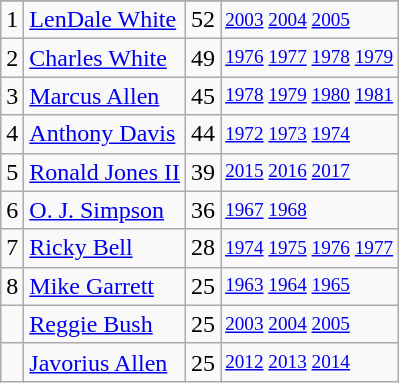<table class="wikitable">
<tr>
</tr>
<tr>
<td>1</td>
<td><a href='#'>LenDale White</a></td>
<td>52</td>
<td style="font-size:80%;"><a href='#'>2003</a> <a href='#'>2004</a> <a href='#'>2005</a></td>
</tr>
<tr>
<td>2</td>
<td><a href='#'>Charles White</a></td>
<td>49</td>
<td style="font-size:80%;"><a href='#'>1976</a> <a href='#'>1977</a> <a href='#'>1978</a> <a href='#'>1979</a></td>
</tr>
<tr>
<td>3</td>
<td><a href='#'>Marcus Allen</a></td>
<td>45</td>
<td style="font-size:80%;"><a href='#'>1978</a> <a href='#'>1979</a> <a href='#'>1980</a> <a href='#'>1981</a></td>
</tr>
<tr>
<td>4</td>
<td><a href='#'>Anthony Davis</a></td>
<td>44</td>
<td style="font-size:80%;"><a href='#'>1972</a> <a href='#'>1973</a> <a href='#'>1974</a></td>
</tr>
<tr>
<td>5</td>
<td><a href='#'>Ronald Jones II</a></td>
<td>39</td>
<td style="font-size:80%;"><a href='#'>2015</a> <a href='#'>2016</a> <a href='#'>2017</a></td>
</tr>
<tr>
<td>6</td>
<td><a href='#'>O. J. Simpson</a></td>
<td>36</td>
<td style="font-size:80%;"><a href='#'>1967</a> <a href='#'>1968</a></td>
</tr>
<tr>
<td>7</td>
<td><a href='#'>Ricky Bell</a></td>
<td>28</td>
<td style="font-size:80%;"><a href='#'>1974</a> <a href='#'>1975</a> <a href='#'>1976</a> <a href='#'>1977</a></td>
</tr>
<tr>
<td>8</td>
<td><a href='#'>Mike Garrett</a></td>
<td>25</td>
<td style="font-size:80%;"><a href='#'>1963</a> <a href='#'>1964</a> <a href='#'>1965</a></td>
</tr>
<tr>
<td></td>
<td><a href='#'>Reggie Bush</a></td>
<td>25</td>
<td style="font-size:80%;"><a href='#'>2003</a> <a href='#'>2004</a> <a href='#'>2005</a></td>
</tr>
<tr>
<td></td>
<td><a href='#'>Javorius Allen</a></td>
<td>25</td>
<td style="font-size:80%;"><a href='#'>2012</a> <a href='#'>2013</a> <a href='#'>2014</a></td>
</tr>
</table>
